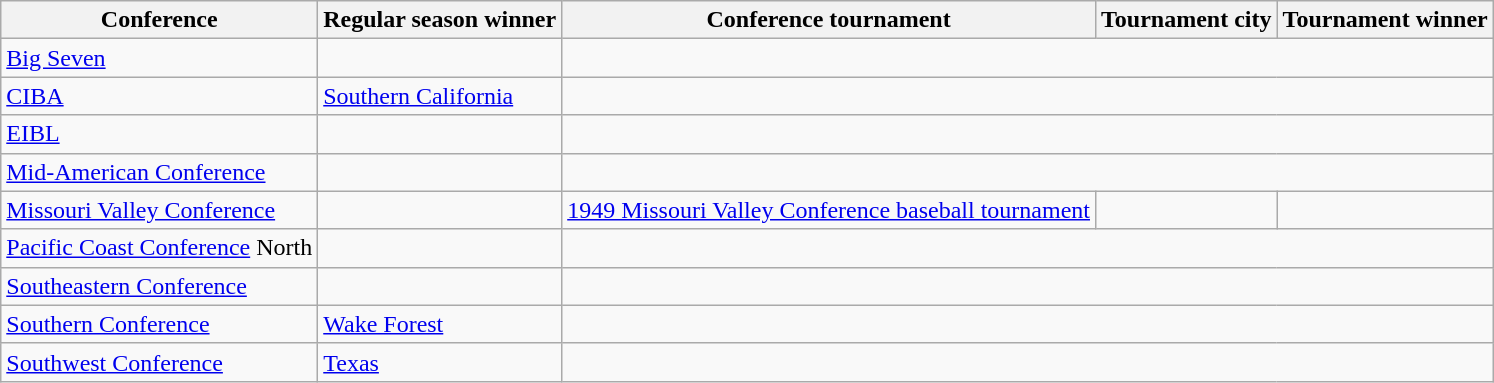<table class="wikitable">
<tr>
<th>Conference</th>
<th>Regular season winner</th>
<th>Conference tournament</th>
<th>Tournament city</th>
<th>Tournament winner</th>
</tr>
<tr>
<td><a href='#'>Big Seven</a></td>
<td></td>
<td colspan=3></td>
</tr>
<tr>
<td><a href='#'>CIBA</a></td>
<td><a href='#'>Southern California</a></td>
<td colspan=3></td>
</tr>
<tr>
<td><a href='#'>EIBL</a></td>
<td></td>
<td colspan=3></td>
</tr>
<tr>
<td><a href='#'>Mid-American Conference</a></td>
<td></td>
<td colspan=3></td>
</tr>
<tr>
<td><a href='#'>Missouri Valley Conference</a></td>
<td></td>
<td><a href='#'>1949 Missouri Valley Conference baseball tournament</a></td>
<td></td>
<td></td>
</tr>
<tr>
<td><a href='#'>Pacific Coast Conference</a> North</td>
<td></td>
<td colspan=3></td>
</tr>
<tr>
<td><a href='#'>Southeastern Conference</a></td>
<td></td>
<td colspan=3></td>
</tr>
<tr>
<td><a href='#'>Southern Conference</a></td>
<td><a href='#'>Wake Forest</a></td>
<td colspan=3></td>
</tr>
<tr>
<td><a href='#'>Southwest Conference</a></td>
<td><a href='#'>Texas</a></td>
<td colspan=3></td>
</tr>
</table>
